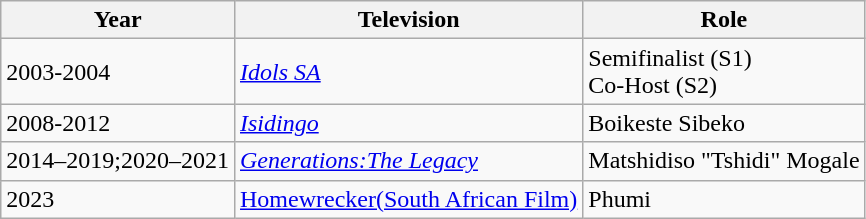<table class="wikitable">
<tr>
<th>Year</th>
<th>Television</th>
<th>Role</th>
</tr>
<tr>
<td>2003-2004</td>
<td><em><a href='#'>Idols SA</a></em></td>
<td>Semifinalist (S1)<br>Co-Host (S2)</td>
</tr>
<tr>
<td>2008-2012</td>
<td><em><a href='#'>Isidingo</a></em></td>
<td>Boikeste Sibeko</td>
</tr>
<tr>
<td>2014–2019;2020–2021</td>
<td><em><a href='#'>Generations:The Legacy</a></em></td>
<td>Matshidiso "Tshidi" Mogale</td>
</tr>
<tr>
<td>2023</td>
<td><a href='#'>Homewrecker(South African Film)</a></td>
<td>Phumi</td>
</tr>
</table>
